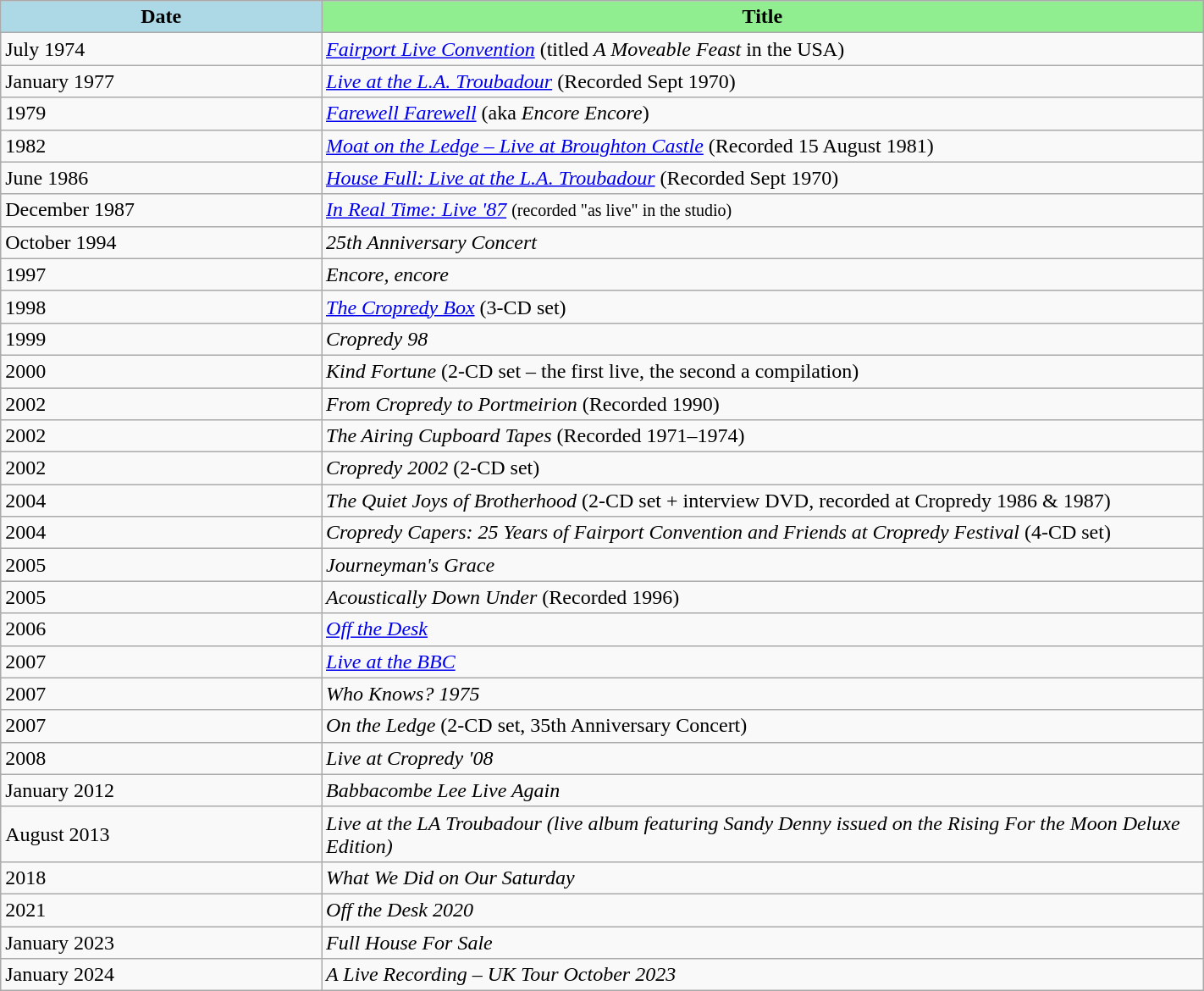<table class="wikitable" style="width:75%; font-size:1em;">
<tr>
<th style="background-color: LightBlue; color: Black; font-weight: bold; text-align: center; width:20%">Date</th>
<th style="background-color: LightGreen; color: Black; font-weight: bold; text-align: center; width:55%">Title</th>
</tr>
<tr>
<td>July 1974</td>
<td><em><a href='#'>Fairport Live Convention</a></em> (titled <em>A Moveable Feast</em> in the USA)</td>
</tr>
<tr>
<td>January 1977</td>
<td><em><a href='#'>Live at the L.A. Troubadour</a></em> (Recorded Sept 1970)</td>
</tr>
<tr>
<td>1979</td>
<td><em><a href='#'>Farewell Farewell</a></em> (aka <em>Encore Encore</em>)</td>
</tr>
<tr>
<td>1982</td>
<td><em><a href='#'>Moat on the Ledge – Live at Broughton Castle</a></em> (Recorded 15 August 1981)</td>
</tr>
<tr>
<td>June 1986</td>
<td><em><a href='#'>House Full: Live at the L.A. Troubadour</a></em> (Recorded Sept 1970)</td>
</tr>
<tr>
<td>December 1987</td>
<td><em><a href='#'>In Real Time: Live '87</a></em> <small>(recorded "as live" in the studio)</small></td>
</tr>
<tr>
<td>October 1994</td>
<td><em>25th Anniversary Concert</em></td>
</tr>
<tr>
<td>1997</td>
<td><em>Encore, encore</em></td>
</tr>
<tr>
<td>1998</td>
<td><em><a href='#'>The Cropredy Box</a></em> (3-CD set)</td>
</tr>
<tr>
<td>1999</td>
<td><em>Cropredy 98</em></td>
</tr>
<tr>
<td>2000</td>
<td><em>Kind Fortune</em> (2-CD set – the first live, the second a compilation)</td>
</tr>
<tr>
<td>2002</td>
<td><em>From Cropredy to Portmeirion</em> (Recorded 1990)</td>
</tr>
<tr>
<td>2002</td>
<td><em>The Airing Cupboard Tapes</em> (Recorded 1971–1974)</td>
</tr>
<tr>
<td>2002</td>
<td><em>Cropredy 2002</em> (2-CD set)</td>
</tr>
<tr>
<td>2004</td>
<td><em>The Quiet Joys of Brotherhood</em> (2-CD set + interview DVD, recorded at Cropredy 1986 & 1987)</td>
</tr>
<tr>
<td>2004</td>
<td><em>Cropredy Capers: 25 Years of Fairport Convention and Friends at Cropredy Festival</em> (4-CD set)</td>
</tr>
<tr>
<td>2005</td>
<td><em>Journeyman's Grace</em></td>
</tr>
<tr>
<td>2005</td>
<td><em>Acoustically Down Under</em> (Recorded 1996)</td>
</tr>
<tr>
<td>2006</td>
<td><em><a href='#'>Off the Desk</a></em></td>
</tr>
<tr>
<td>2007</td>
<td><em><a href='#'>Live at the BBC</a></em></td>
</tr>
<tr>
<td>2007</td>
<td><em>Who Knows? 1975</em></td>
</tr>
<tr>
<td>2007</td>
<td><em>On the Ledge</em> (2-CD set, 35th Anniversary Concert)</td>
</tr>
<tr>
<td>2008</td>
<td><em>Live at Cropredy '08</em></td>
</tr>
<tr>
<td>January 2012</td>
<td><em>Babbacombe Lee Live Again</em></td>
</tr>
<tr>
<td>August 2013</td>
<td><em>Live at the LA Troubadour (live album featuring Sandy Denny issued on the Rising For the Moon Deluxe Edition)</em></td>
</tr>
<tr>
<td>2018</td>
<td><em>What We Did on Our Saturday</em></td>
</tr>
<tr>
<td>2021</td>
<td><em>Off the Desk 2020</em></td>
</tr>
<tr>
<td>January 2023</td>
<td><em>Full House For Sale</em></td>
</tr>
<tr>
<td>January 2024</td>
<td><em>A Live Recording – UK Tour October 2023</em></td>
</tr>
</table>
